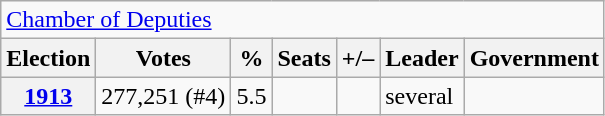<table class=wikitable>
<tr>
<td colspan=7><a href='#'>Chamber of Deputies</a></td>
</tr>
<tr>
<th>Election</th>
<th>Votes</th>
<th>%</th>
<th>Seats</th>
<th>+/–</th>
<th>Leader</th>
<th>Government</th>
</tr>
<tr>
<th><a href='#'>1913</a></th>
<td>277,251 (#4)</td>
<td>5.5</td>
<td></td>
<td></td>
<td>several</td>
<td></td>
</tr>
</table>
